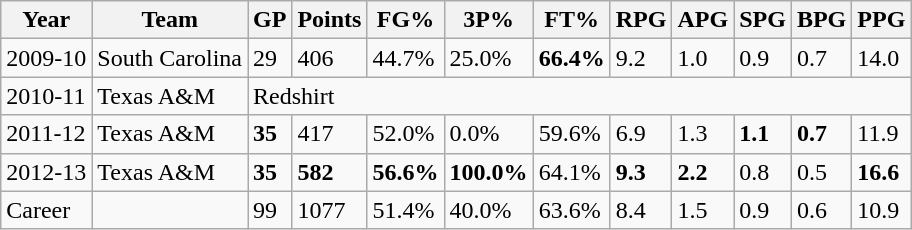<table class="wikitable">
<tr>
<th>Year</th>
<th>Team</th>
<th>GP</th>
<th>Points</th>
<th>FG%</th>
<th>3P%</th>
<th>FT%</th>
<th>RPG</th>
<th>APG</th>
<th>SPG</th>
<th>BPG</th>
<th>PPG</th>
</tr>
<tr>
<td>2009-10</td>
<td>South Carolina</td>
<td>29</td>
<td>406</td>
<td>44.7%</td>
<td>25.0%</td>
<td><strong>66.4%</strong></td>
<td>9.2</td>
<td>1.0</td>
<td>0.9</td>
<td>0.7</td>
<td>14.0</td>
</tr>
<tr>
<td>2010-11</td>
<td>Texas A&M</td>
<td colspan="10">Redshirt</td>
</tr>
<tr>
<td>2011-12</td>
<td>Texas A&M</td>
<td><strong>35</strong></td>
<td>417</td>
<td>52.0%</td>
<td>0.0%</td>
<td>59.6%</td>
<td>6.9</td>
<td>1.3</td>
<td><strong>1.1</strong></td>
<td><strong>0.7</strong></td>
<td>11.9</td>
</tr>
<tr>
<td>2012-13</td>
<td>Texas A&M</td>
<td><strong>35</strong></td>
<td><strong>582</strong></td>
<td><strong>56.6%</strong></td>
<td><strong>100.0%</strong></td>
<td>64.1%</td>
<td><strong>9.3</strong></td>
<td><strong>2.2</strong></td>
<td>0.8</td>
<td>0.5</td>
<td><strong>16.6</strong></td>
</tr>
<tr>
<td>Career</td>
<td></td>
<td>99</td>
<td>1077</td>
<td>51.4%</td>
<td>40.0%</td>
<td>63.6%</td>
<td>8.4</td>
<td>1.5</td>
<td>0.9</td>
<td>0.6</td>
<td>10.9</td>
</tr>
</table>
